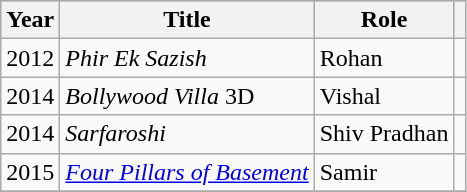<table class="wikitable sortable">
<tr style="background:#ccc; text-align:center;">
<th>Year</th>
<th>Title</th>
<th>Role</th>
<th></th>
</tr>
<tr>
<td>2012</td>
<td><em>Phir Ek Sazish</em></td>
<td>Rohan</td>
<td></td>
</tr>
<tr>
<td>2014</td>
<td><em>Bollywood Villa</em> 3D</td>
<td>Vishal</td>
<td></td>
</tr>
<tr>
<td>2014</td>
<td><em>Sarfaroshi</em></td>
<td>Shiv Pradhan</td>
<td></td>
</tr>
<tr>
<td>2015</td>
<td><em><a href='#'>Four Pillars of Basement</a> </em></td>
<td>Samir</td>
<td></td>
</tr>
<tr>
</tr>
</table>
